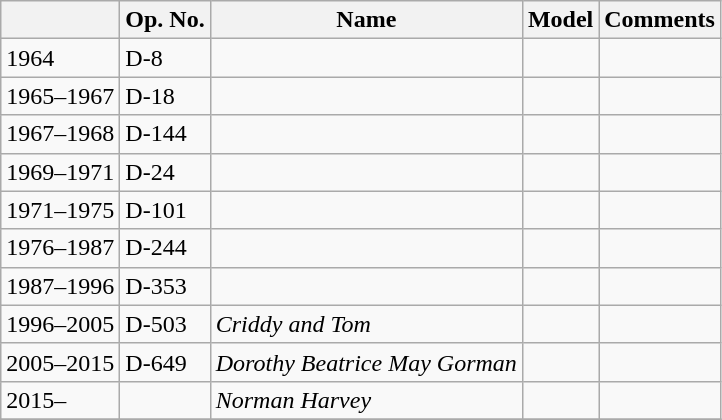<table class="wikitable">
<tr>
<th></th>
<th>Op. No.</th>
<th>Name</th>
<th>Model</th>
<th>Comments</th>
</tr>
<tr>
<td>1964</td>
<td>D-8</td>
<td></td>
<td></td>
<td></td>
</tr>
<tr>
<td>1965–1967</td>
<td>D-18</td>
<td></td>
<td></td>
<td></td>
</tr>
<tr>
<td>1967–1968</td>
<td>D-144</td>
<td></td>
<td></td>
<td></td>
</tr>
<tr>
<td>1969–1971</td>
<td>D-24</td>
<td></td>
<td></td>
<td></td>
</tr>
<tr>
<td>1971–1975</td>
<td>D-101</td>
<td></td>
<td></td>
<td></td>
</tr>
<tr>
<td>1976–1987</td>
<td>D-244</td>
<td></td>
<td {{Nowrap></td>
<td></td>
</tr>
<tr>
<td>1987–1996</td>
<td>D-353</td>
<td></td>
<td></td>
<td></td>
</tr>
<tr>
<td>1996–2005</td>
<td>D-503</td>
<td><em>Criddy and Tom</em></td>
<td></td>
<td></td>
</tr>
<tr>
<td>2005–2015</td>
<td>D-649</td>
<td><em>Dorothy Beatrice May Gorman</em></td>
<td></td>
<td></td>
</tr>
<tr>
<td>2015–</td>
<td></td>
<td><em>Norman Harvey</em></td>
<td></td>
<td></td>
</tr>
<tr>
</tr>
</table>
